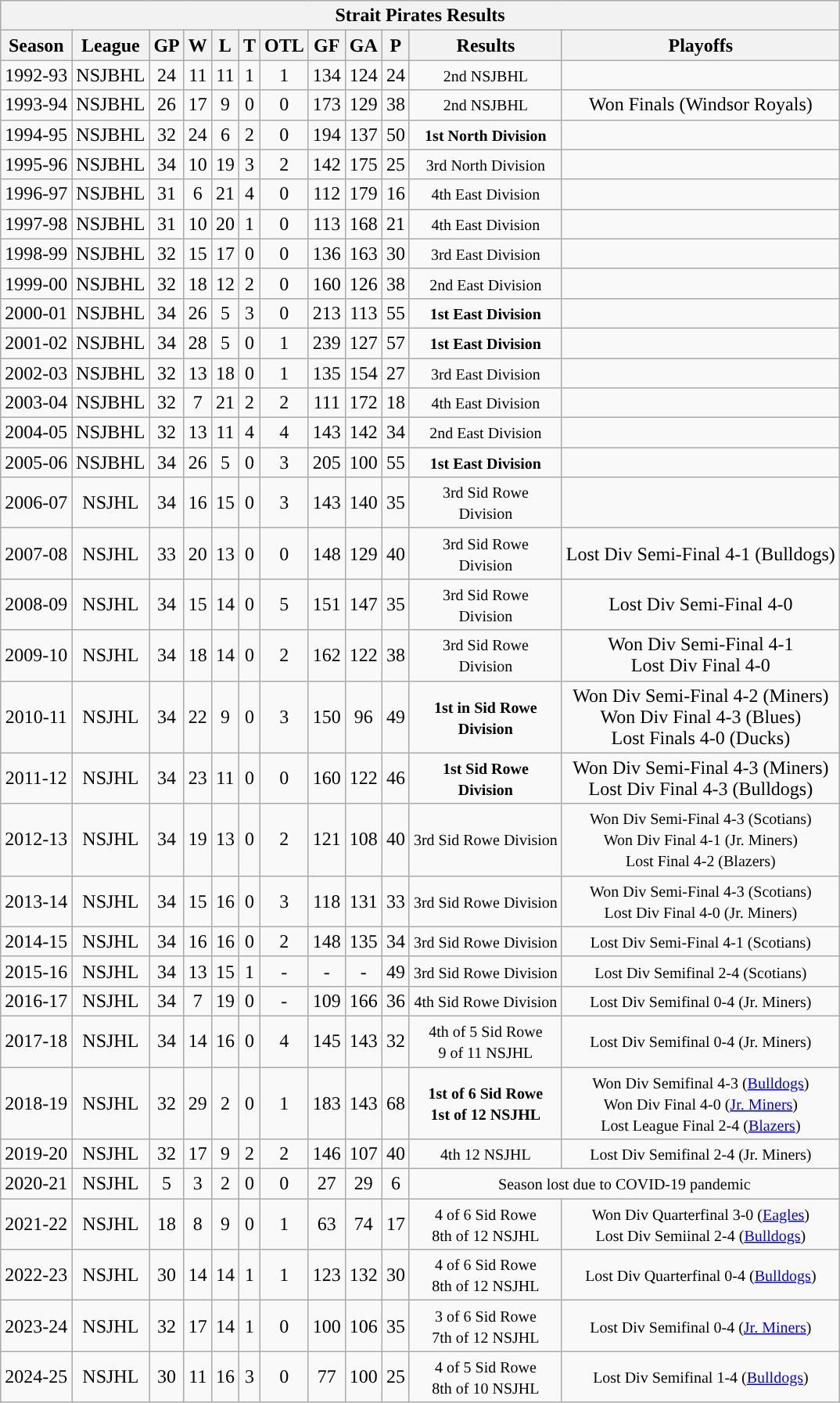<table class="wikitable collapsible collapsed" style="text-align:center;">
<tr>
<th colspan=12 bgcolor="#822433" text_color=white><strong>Strait Pirates Results</strong></th>
</tr>
<tr>
<th><strong>Season</strong></th>
<th><strong>League</strong></th>
<th><strong>GP</strong></th>
<th><strong>W</strong></th>
<th><strong>L</strong></th>
<th><strong>T</strong></th>
<th><strong>OTL</strong></th>
<th><strong>GF</strong></th>
<th><strong>GA</strong></th>
<th><strong>P</strong></th>
<th><strong>Results</strong></th>
<th><strong>Playoffs</strong></th>
</tr>
<tr align="center">
<td>1992-93</td>
<td>NSJBHL</td>
<td>24</td>
<td>11</td>
<td>11</td>
<td>1</td>
<td>1</td>
<td>134</td>
<td>124</td>
<td>24</td>
<td><small>2nd NSJBHL</small></td>
<td></td>
</tr>
<tr align="center">
<td>1993-94</td>
<td>NSJBHL</td>
<td>26</td>
<td>17</td>
<td>9</td>
<td>0</td>
<td>0</td>
<td>173</td>
<td>129</td>
<td>38</td>
<td><small>2nd NSJBHL</small></td>
<td>Won Finals (Windsor Royals)</td>
</tr>
<tr align="center">
<td>1994-95</td>
<td>NSJBHL</td>
<td>32</td>
<td>24</td>
<td>6</td>
<td>2</td>
<td>0</td>
<td>194</td>
<td>137</td>
<td>50</td>
<td><small><strong>1st North Division</strong></small></td>
<td></td>
</tr>
<tr align="center">
<td>1995-96</td>
<td>NSJBHL</td>
<td>34</td>
<td>10</td>
<td>19</td>
<td>3</td>
<td>2</td>
<td>142</td>
<td>175</td>
<td>25</td>
<td><small>3rd North Division</small></td>
<td></td>
</tr>
<tr align="center">
<td>1996-97</td>
<td>NSJBHL</td>
<td>31</td>
<td>6</td>
<td>21</td>
<td>4</td>
<td>0</td>
<td>112</td>
<td>179</td>
<td>16</td>
<td><small>4th East Division</small></td>
<td></td>
</tr>
<tr align="center">
<td>1997-98</td>
<td>NSJBHL</td>
<td>31</td>
<td>10</td>
<td>20</td>
<td>1</td>
<td>0</td>
<td>113</td>
<td>168</td>
<td>21</td>
<td><small>4th East Division</small></td>
<td></td>
</tr>
<tr align="center">
<td>1998-99</td>
<td>NSJBHL</td>
<td>32</td>
<td>15</td>
<td>17</td>
<td>0</td>
<td>0</td>
<td>136</td>
<td>163</td>
<td>30</td>
<td><small>3rd East Division</small></td>
<td></td>
</tr>
<tr align="center">
<td>1999-00</td>
<td>NSJBHL</td>
<td>32</td>
<td>18</td>
<td>12</td>
<td>2</td>
<td>0</td>
<td>160</td>
<td>126</td>
<td>38</td>
<td><small>2nd East Division</small></td>
<td></td>
</tr>
<tr align="center">
<td>2000-01</td>
<td>NSJBHL</td>
<td>34</td>
<td>26</td>
<td>5</td>
<td>3</td>
<td>0</td>
<td>213</td>
<td>113</td>
<td>55</td>
<td><small><strong>1st East Division</strong></small></td>
<td></td>
</tr>
<tr align="center">
<td>2001-02</td>
<td>NSJBHL</td>
<td>34</td>
<td>28</td>
<td>5</td>
<td>0</td>
<td>1</td>
<td>239</td>
<td>127</td>
<td>57</td>
<td><small><strong>1st East Division</strong></small></td>
<td></td>
</tr>
<tr align="center">
<td>2002-03</td>
<td>NSJBHL</td>
<td>32</td>
<td>13</td>
<td>18</td>
<td>0</td>
<td>1</td>
<td>135</td>
<td>154</td>
<td>27</td>
<td><small>3rd East Division</small></td>
<td></td>
</tr>
<tr align="center">
<td>2003-04</td>
<td>NSJBHL</td>
<td>32</td>
<td>7</td>
<td>21</td>
<td>2</td>
<td>2</td>
<td>111</td>
<td>172</td>
<td>18</td>
<td><small>4th East Division</small></td>
<td></td>
</tr>
<tr align="center">
<td>2004-05</td>
<td>NSJBHL</td>
<td>32</td>
<td>13</td>
<td>11</td>
<td>4</td>
<td>4</td>
<td>143</td>
<td>142</td>
<td>34</td>
<td><small>2nd East Division</small></td>
<td></td>
</tr>
<tr align="center">
<td>2005-06</td>
<td>NSJBHL</td>
<td>34</td>
<td>26</td>
<td>5</td>
<td>0</td>
<td>3</td>
<td>205</td>
<td>100</td>
<td>55</td>
<td><small><strong>1st East Division</strong></small></td>
<td></td>
</tr>
<tr align="center">
<td>2006-07</td>
<td>NSJHL</td>
<td>34</td>
<td>16</td>
<td>15</td>
<td>0</td>
<td>3</td>
<td>143</td>
<td>140</td>
<td>35</td>
<td><small>3rd Sid Rowe <br>Division</small></td>
<td></td>
</tr>
<tr align="center">
<td>2007-08</td>
<td>NSJHL</td>
<td>33</td>
<td>20</td>
<td>13</td>
<td>0</td>
<td>0</td>
<td>148</td>
<td>129</td>
<td>40</td>
<td><small>3rd Sid Rowe<br> Division </small></td>
<td>Lost Div Semi-Final 4-1 (Bulldogs)</td>
</tr>
<tr align="center">
<td>2008-09</td>
<td>NSJHL</td>
<td>34</td>
<td>15</td>
<td>14</td>
<td>0</td>
<td>5</td>
<td>151</td>
<td>147</td>
<td>35</td>
<td><small>3rd Sid Rowe <br>Division</small></td>
<td>Lost Div Semi-Final 4-0</td>
</tr>
<tr align="center">
<td>2009-10</td>
<td>NSJHL</td>
<td>34</td>
<td>18</td>
<td>14</td>
<td>0</td>
<td>2</td>
<td>162</td>
<td>122</td>
<td>38</td>
<td><small>3rd Sid Rowe<br> Division</small></td>
<td>Won Div Semi-Final 4-1<br>Lost Div Final 4-0</td>
</tr>
<tr align="center">
<td>2010-11</td>
<td>NSJHL</td>
<td>34</td>
<td>22</td>
<td>9</td>
<td>0</td>
<td>3</td>
<td>150</td>
<td>96</td>
<td>49</td>
<td><small><strong>1st in Sid Rowe <br>Division</strong></small></td>
<td>Won Div Semi-Final 4-2 (Miners)<br>Won Div Final 4-3 (Blues)<br>Lost Finals 4-0 (Ducks)</td>
</tr>
<tr align="center">
<td>2011-12</td>
<td>NSJHL</td>
<td>34</td>
<td>23</td>
<td>11</td>
<td>0</td>
<td>0</td>
<td>160</td>
<td>122</td>
<td>46</td>
<td><small><strong>1st Sid Rowe <br>Division</strong></small></td>
<td>Won Div Semi-Final 4-3 (Miners)<br>Lost Div Final 4-3 (Bulldogs)</td>
</tr>
<tr align="center">
<td>2012-13</td>
<td>NSJHL</td>
<td>34</td>
<td>19</td>
<td>13</td>
<td>0</td>
<td>2</td>
<td>121</td>
<td>108</td>
<td>40</td>
<td><small>3rd Sid Rowe Division</small></td>
<td><small>Won Div Semi-Final 4-3 (Scotians)<br>Won Div Final 4-1 (Jr. Miners)<br>Lost Final 4-2 (Blazers)</small></td>
</tr>
<tr align="center">
<td>2013-14</td>
<td>NSJHL</td>
<td>34</td>
<td>15</td>
<td>16</td>
<td>0</td>
<td>3</td>
<td>118</td>
<td>131</td>
<td>33</td>
<td><small>3rd Sid Rowe Division</small></td>
<td><small>Won Div Semi-Final 4-3 (Scotians)<br>Lost Div Final 4-0 (Jr. Miners)</small></td>
</tr>
<tr align="center">
<td>2014-15</td>
<td>NSJHL</td>
<td>34</td>
<td>16</td>
<td>16</td>
<td>0</td>
<td>2</td>
<td>148</td>
<td>135</td>
<td>34</td>
<td><small>3rd Sid Rowe Division</small></td>
<td><small>Lost Div Semi-Final 4-1 (Scotians)</small></td>
</tr>
<tr align="center">
<td>2015-16</td>
<td>NSJHL</td>
<td>34</td>
<td>13</td>
<td>15</td>
<td>1</td>
<td>-</td>
<td>-</td>
<td>-</td>
<td>49</td>
<td><small>3rd Sid Rowe Division</small></td>
<td><small>Lost Div Semifinal 2-4 (Scotians)</small></td>
</tr>
<tr align="center">
<td>2016-17</td>
<td>NSJHL</td>
<td>34</td>
<td>7</td>
<td>19</td>
<td>0</td>
<td>-</td>
<td>109</td>
<td>166</td>
<td>36</td>
<td><small>4th Sid Rowe Division</small></td>
<td><small>Lost Div Semifinal 0-4 (Jr. Miners)</small></td>
</tr>
<tr align="center">
<td>2017-18</td>
<td>NSJHL</td>
<td>34</td>
<td>14</td>
<td>16</td>
<td>0</td>
<td>4</td>
<td>145</td>
<td>143</td>
<td>32</td>
<td><small>4th of 5 Sid Rowe<br>9 of 11 NSJHL</small></td>
<td><small>Lost Div Semifinal 0-4 (Jr. Miners)</small></td>
</tr>
<tr align="center">
<td>2018-19</td>
<td>NSJHL</td>
<td>32</td>
<td>29</td>
<td>2</td>
<td>0</td>
<td>1</td>
<td>183</td>
<td>143</td>
<td>68</td>
<td><small><strong>1st of 6 Sid Rowe</strong><br><strong>1st of 12 NSJHL</strong></small></td>
<td><small>Won Div Semifinal 4-3 (<a href='#'>Bulldogs</a>)<br>Won Div Final 4-0 (<a href='#'>Jr. Miners</a>)<br>Lost League Final 2-4 (<a href='#'>Blazers</a>)</small></td>
</tr>
<tr align="center">
<td>2019-20</td>
<td>NSJHL</td>
<td>32</td>
<td>17</td>
<td>9</td>
<td>2</td>
<td>2</td>
<td>146</td>
<td>107</td>
<td>40</td>
<td><small>4th 12 NSJHL</small></td>
<td><small>Lost Div Semifinal 2-4 (Jr. Miners)</small></td>
</tr>
<tr align="center">
<td>2020-21</td>
<td>NSJHL</td>
<td>5</td>
<td>3</td>
<td>2</td>
<td>0</td>
<td>0</td>
<td>27</td>
<td>29</td>
<td>6</td>
<td colspan=2><small>Season lost due to COVID-19 pandemic</small></td>
</tr>
<tr align="center">
<td>2021-22</td>
<td>NSJHL</td>
<td>18</td>
<td>8</td>
<td>9</td>
<td>0</td>
<td>1</td>
<td>63</td>
<td>74</td>
<td>17</td>
<td><small>4 of 6 Sid Rowe<br>8th of 12 NSJHL</small></td>
<td><small>Won Div Quarterfinal 3-0 (<a href='#'>Eagles</a>)<br>Lost Div Semiinal 2-4 (<a href='#'>Bulldogs</a>)</small></td>
</tr>
<tr align="center">
<td>2022-23</td>
<td>NSJHL</td>
<td>30</td>
<td>14</td>
<td>14</td>
<td>1</td>
<td>1</td>
<td>123</td>
<td>132</td>
<td>30</td>
<td><small>4 of 6 Sid Rowe<br>8th of 12 NSJHL</small></td>
<td><small>Lost Div Quarterfinal 0-4 (<a href='#'>Bulldogs</a>)</small></td>
</tr>
<tr align="center">
<td>2023-24</td>
<td>NSJHL</td>
<td>32</td>
<td>17</td>
<td>14</td>
<td>1</td>
<td>0</td>
<td>100</td>
<td>106</td>
<td>35</td>
<td><small>3 of 6 Sid Rowe<br>7th of 12 NSJHL</small></td>
<td><small>Lost Div Semifinal 0-4 (<a href='#'>Jr. Miners</a>)</small></td>
</tr>
<tr align="center">
<td>2024-25</td>
<td>NSJHL</td>
<td>30</td>
<td>11</td>
<td>16</td>
<td>3</td>
<td>0</td>
<td>77</td>
<td>100</td>
<td>25</td>
<td><small>4 of 5 Sid Rowe<br>8th of 10 NSJHL</small></td>
<td><small>Lost Div Semifinal 1-4 (<a href='#'>Bulldogs</a>)</small></td>
</tr>
</table>
